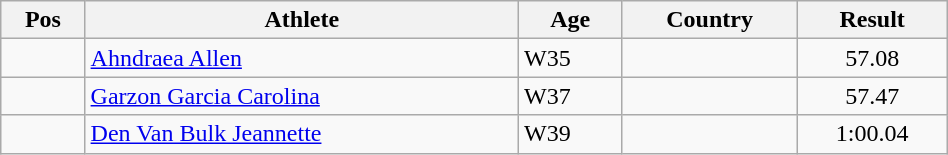<table class="wikitable"  style="text-align:center; width:50%;">
<tr>
<th>Pos</th>
<th>Athlete</th>
<th>Age</th>
<th>Country</th>
<th>Result</th>
</tr>
<tr>
<td align=center></td>
<td align=left><a href='#'>Ahndraea Allen</a></td>
<td align=left>W35</td>
<td align=left></td>
<td>57.08</td>
</tr>
<tr>
<td align=center></td>
<td align=left><a href='#'>Garzon Garcia Carolina</a></td>
<td align=left>W37</td>
<td align=left></td>
<td>57.47</td>
</tr>
<tr>
<td align=center></td>
<td align=left><a href='#'>Den Van Bulk Jeannette</a></td>
<td align=left>W39</td>
<td align=left></td>
<td>1:00.04</td>
</tr>
</table>
